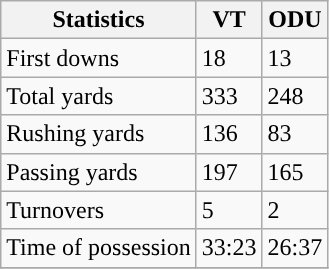<table class="wikitable">
<tr>
<th>Statistics</th>
<th>VT</th>
<th>ODU</th>
</tr>
<tr>
<td>First downs</td>
<td>18</td>
<td>13</td>
</tr>
<tr>
<td>Total yards</td>
<td>333</td>
<td>248</td>
</tr>
<tr>
<td>Rushing yards</td>
<td>136</td>
<td>83</td>
</tr>
<tr>
<td>Passing yards</td>
<td>197</td>
<td>165</td>
</tr>
<tr>
<td>Turnovers</td>
<td>5</td>
<td>2</td>
</tr>
<tr>
<td>Time of possession</td>
<td>33:23</td>
<td>26:37</td>
</tr>
<tr>
</tr>
</table>
